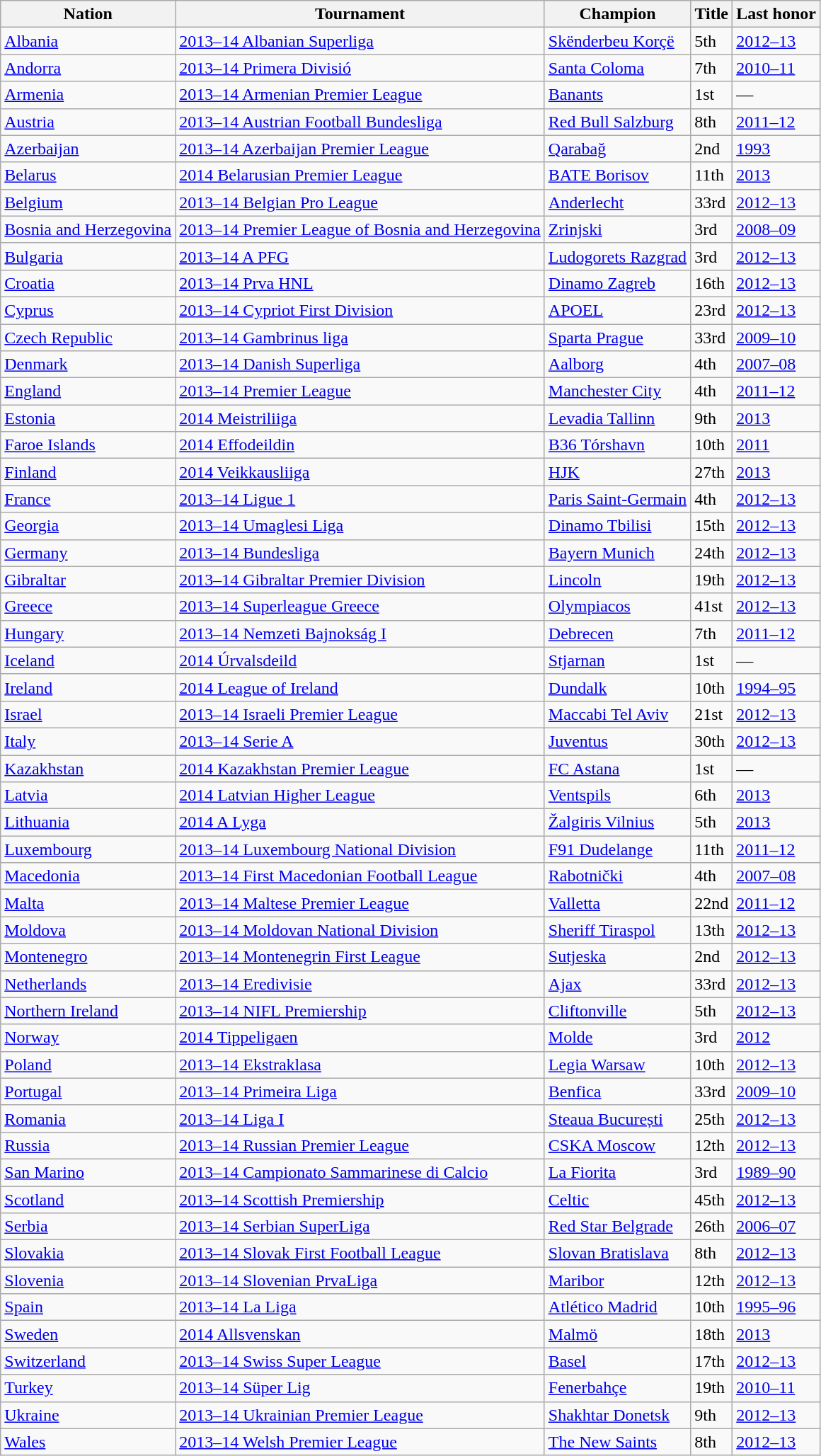<table class="wikitable sortable">
<tr>
<th>Nation</th>
<th>Tournament</th>
<th>Champion</th>
<th data-sort-type="number">Title</th>
<th>Last honor</th>
</tr>
<tr>
<td> <a href='#'>Albania</a></td>
<td><a href='#'>2013–14 Albanian Superliga</a></td>
<td><a href='#'>Skënderbeu Korçë</a></td>
<td>5th</td>
<td><a href='#'>2012–13</a></td>
</tr>
<tr>
<td> <a href='#'>Andorra</a></td>
<td><a href='#'>2013–14 Primera Divisió</a></td>
<td><a href='#'>Santa Coloma</a></td>
<td>7th</td>
<td><a href='#'>2010–11</a></td>
</tr>
<tr>
<td> <a href='#'>Armenia</a></td>
<td><a href='#'>2013–14 Armenian Premier League</a></td>
<td><a href='#'>Banants</a></td>
<td>1st</td>
<td>—</td>
</tr>
<tr>
<td> <a href='#'>Austria</a></td>
<td><a href='#'>2013–14 Austrian Football Bundesliga</a></td>
<td><a href='#'>Red Bull Salzburg</a></td>
<td>8th</td>
<td><a href='#'>2011–12</a></td>
</tr>
<tr>
<td> <a href='#'>Azerbaijan</a></td>
<td><a href='#'>2013–14 Azerbaijan Premier League</a></td>
<td><a href='#'>Qarabağ</a></td>
<td>2nd</td>
<td><a href='#'>1993</a></td>
</tr>
<tr>
<td> <a href='#'>Belarus</a></td>
<td><a href='#'>2014 Belarusian Premier League</a></td>
<td><a href='#'>BATE Borisov</a></td>
<td>11th</td>
<td><a href='#'>2013</a></td>
</tr>
<tr>
<td> <a href='#'>Belgium</a></td>
<td><a href='#'>2013–14 Belgian Pro League</a></td>
<td><a href='#'>Anderlecht</a></td>
<td>33rd</td>
<td><a href='#'>2012–13</a></td>
</tr>
<tr>
<td> <a href='#'>Bosnia and Herzegovina</a></td>
<td><a href='#'>2013–14 Premier League of Bosnia and Herzegovina</a></td>
<td><a href='#'>Zrinjski</a></td>
<td>3rd</td>
<td><a href='#'>2008–09</a></td>
</tr>
<tr>
<td> <a href='#'>Bulgaria</a></td>
<td><a href='#'>2013–14 A PFG</a></td>
<td><a href='#'>Ludogorets Razgrad</a></td>
<td>3rd</td>
<td><a href='#'>2012–13</a></td>
</tr>
<tr>
<td> <a href='#'>Croatia</a></td>
<td><a href='#'>2013–14 Prva HNL</a></td>
<td><a href='#'>Dinamo Zagreb</a></td>
<td>16th</td>
<td><a href='#'>2012–13</a></td>
</tr>
<tr>
<td> <a href='#'>Cyprus</a></td>
<td><a href='#'>2013–14 Cypriot First Division</a></td>
<td><a href='#'>APOEL</a></td>
<td>23rd</td>
<td><a href='#'>2012–13</a></td>
</tr>
<tr>
<td> <a href='#'>Czech Republic</a></td>
<td><a href='#'>2013–14 Gambrinus liga</a></td>
<td><a href='#'>Sparta Prague</a></td>
<td>33rd</td>
<td><a href='#'>2009–10</a></td>
</tr>
<tr>
<td> <a href='#'>Denmark</a></td>
<td><a href='#'>2013–14 Danish Superliga</a></td>
<td><a href='#'>Aalborg</a></td>
<td>4th</td>
<td><a href='#'>2007–08</a></td>
</tr>
<tr>
<td> <a href='#'>England</a></td>
<td><a href='#'>2013–14 Premier League</a></td>
<td><a href='#'>Manchester City</a></td>
<td>4th</td>
<td><a href='#'>2011–12</a></td>
</tr>
<tr>
<td> <a href='#'>Estonia</a></td>
<td><a href='#'>2014 Meistriliiga</a></td>
<td><a href='#'>Levadia Tallinn</a></td>
<td>9th</td>
<td><a href='#'>2013</a></td>
</tr>
<tr>
<td> <a href='#'>Faroe Islands</a></td>
<td><a href='#'>2014 Effodeildin</a></td>
<td><a href='#'>B36 Tórshavn</a></td>
<td>10th</td>
<td><a href='#'>2011</a></td>
</tr>
<tr>
<td> <a href='#'>Finland</a></td>
<td><a href='#'>2014 Veikkausliiga</a></td>
<td><a href='#'>HJK</a></td>
<td>27th</td>
<td><a href='#'>2013</a></td>
</tr>
<tr>
<td> <a href='#'>France</a></td>
<td><a href='#'>2013–14 Ligue 1</a></td>
<td><a href='#'>Paris Saint-Germain</a></td>
<td>4th</td>
<td><a href='#'>2012–13</a></td>
</tr>
<tr>
<td> <a href='#'>Georgia</a></td>
<td><a href='#'>2013–14 Umaglesi Liga</a></td>
<td><a href='#'>Dinamo Tbilisi</a></td>
<td>15th</td>
<td><a href='#'>2012–13</a></td>
</tr>
<tr>
<td> <a href='#'>Germany</a></td>
<td><a href='#'>2013–14 Bundesliga</a></td>
<td><a href='#'>Bayern Munich</a></td>
<td>24th</td>
<td><a href='#'>2012–13</a></td>
</tr>
<tr>
<td> <a href='#'>Gibraltar</a></td>
<td><a href='#'>2013–14 Gibraltar Premier Division</a></td>
<td><a href='#'>Lincoln</a></td>
<td>19th</td>
<td><a href='#'>2012–13</a></td>
</tr>
<tr>
<td> <a href='#'>Greece</a></td>
<td><a href='#'>2013–14 Superleague Greece</a></td>
<td><a href='#'>Olympiacos</a></td>
<td>41st</td>
<td><a href='#'>2012–13</a></td>
</tr>
<tr>
<td> <a href='#'>Hungary</a></td>
<td><a href='#'>2013–14 Nemzeti Bajnokság I</a></td>
<td><a href='#'>Debrecen</a></td>
<td>7th</td>
<td><a href='#'>2011–12</a></td>
</tr>
<tr>
<td> <a href='#'>Iceland</a></td>
<td><a href='#'>2014 Úrvalsdeild</a></td>
<td><a href='#'>Stjarnan</a></td>
<td>1st</td>
<td>—</td>
</tr>
<tr>
<td> <a href='#'>Ireland</a></td>
<td><a href='#'>2014 League of Ireland</a></td>
<td><a href='#'>Dundalk</a></td>
<td>10th</td>
<td><a href='#'>1994–95</a></td>
</tr>
<tr>
<td> <a href='#'>Israel</a></td>
<td><a href='#'>2013–14 Israeli Premier League</a></td>
<td><a href='#'>Maccabi Tel Aviv</a></td>
<td>21st</td>
<td><a href='#'>2012–13</a></td>
</tr>
<tr>
<td> <a href='#'>Italy</a></td>
<td><a href='#'>2013–14 Serie A</a></td>
<td><a href='#'>Juventus</a></td>
<td>30th</td>
<td><a href='#'>2012–13</a></td>
</tr>
<tr>
<td> <a href='#'>Kazakhstan</a></td>
<td><a href='#'>2014 Kazakhstan Premier League</a></td>
<td><a href='#'>FC Astana</a></td>
<td>1st</td>
<td>—</td>
</tr>
<tr>
<td> <a href='#'>Latvia</a></td>
<td><a href='#'>2014 Latvian Higher League</a></td>
<td><a href='#'>Ventspils</a></td>
<td>6th</td>
<td><a href='#'>2013</a></td>
</tr>
<tr>
<td> <a href='#'>Lithuania</a></td>
<td><a href='#'>2014 A Lyga</a></td>
<td><a href='#'>Žalgiris Vilnius</a></td>
<td>5th</td>
<td><a href='#'>2013</a></td>
</tr>
<tr>
<td> <a href='#'>Luxembourg</a></td>
<td><a href='#'>2013–14 Luxembourg National Division</a></td>
<td><a href='#'>F91 Dudelange</a></td>
<td>11th</td>
<td><a href='#'>2011–12</a></td>
</tr>
<tr>
<td> <a href='#'>Macedonia</a></td>
<td><a href='#'>2013–14 First Macedonian Football League</a></td>
<td><a href='#'>Rabotnički</a></td>
<td>4th</td>
<td><a href='#'>2007–08</a></td>
</tr>
<tr>
<td> <a href='#'>Malta</a></td>
<td><a href='#'>2013–14 Maltese Premier League</a></td>
<td><a href='#'>Valletta</a></td>
<td>22nd</td>
<td><a href='#'>2011–12</a></td>
</tr>
<tr>
<td> <a href='#'>Moldova</a></td>
<td><a href='#'>2013–14 Moldovan National Division</a></td>
<td><a href='#'>Sheriff Tiraspol</a></td>
<td>13th</td>
<td><a href='#'>2012–13</a></td>
</tr>
<tr>
<td> <a href='#'>Montenegro</a></td>
<td><a href='#'>2013–14 Montenegrin First League</a></td>
<td><a href='#'>Sutjeska</a></td>
<td>2nd</td>
<td><a href='#'>2012–13</a></td>
</tr>
<tr>
<td> <a href='#'>Netherlands</a></td>
<td><a href='#'>2013–14 Eredivisie</a></td>
<td><a href='#'>Ajax</a></td>
<td>33rd</td>
<td><a href='#'>2012–13</a></td>
</tr>
<tr>
<td> <a href='#'>Northern Ireland</a></td>
<td><a href='#'>2013–14 NIFL Premiership</a></td>
<td><a href='#'>Cliftonville</a></td>
<td>5th</td>
<td><a href='#'>2012–13</a></td>
</tr>
<tr>
<td> <a href='#'>Norway</a></td>
<td><a href='#'>2014 Tippeligaen</a></td>
<td><a href='#'>Molde</a></td>
<td>3rd</td>
<td><a href='#'>2012</a></td>
</tr>
<tr>
<td> <a href='#'>Poland</a></td>
<td><a href='#'>2013–14 Ekstraklasa</a></td>
<td><a href='#'>Legia Warsaw</a></td>
<td>10th</td>
<td><a href='#'>2012–13</a></td>
</tr>
<tr>
<td> <a href='#'>Portugal</a></td>
<td><a href='#'>2013–14 Primeira Liga</a></td>
<td><a href='#'>Benfica</a></td>
<td>33rd</td>
<td><a href='#'>2009–10</a></td>
</tr>
<tr>
<td> <a href='#'>Romania</a></td>
<td><a href='#'>2013–14 Liga I</a></td>
<td><a href='#'>Steaua București</a></td>
<td>25th</td>
<td><a href='#'>2012–13</a></td>
</tr>
<tr>
<td> <a href='#'>Russia</a></td>
<td><a href='#'>2013–14 Russian Premier League</a></td>
<td><a href='#'>CSKA Moscow</a></td>
<td>12th</td>
<td><a href='#'>2012–13</a></td>
</tr>
<tr>
<td> <a href='#'>San Marino</a></td>
<td><a href='#'>2013–14 Campionato Sammarinese di Calcio</a></td>
<td><a href='#'>La Fiorita</a></td>
<td>3rd</td>
<td><a href='#'>1989–90</a></td>
</tr>
<tr>
<td> <a href='#'>Scotland</a></td>
<td><a href='#'>2013–14 Scottish Premiership</a></td>
<td><a href='#'>Celtic</a></td>
<td>45th</td>
<td><a href='#'>2012–13</a></td>
</tr>
<tr>
<td> <a href='#'>Serbia</a></td>
<td><a href='#'>2013–14 Serbian SuperLiga</a></td>
<td><a href='#'>Red Star Belgrade</a></td>
<td>26th</td>
<td><a href='#'>2006–07</a></td>
</tr>
<tr>
<td> <a href='#'>Slovakia</a></td>
<td><a href='#'>2013–14 Slovak First Football League</a></td>
<td><a href='#'>Slovan Bratislava</a></td>
<td>8th</td>
<td><a href='#'>2012–13</a></td>
</tr>
<tr>
<td> <a href='#'>Slovenia</a></td>
<td><a href='#'>2013–14 Slovenian PrvaLiga</a></td>
<td><a href='#'>Maribor</a></td>
<td>12th</td>
<td><a href='#'>2012–13</a></td>
</tr>
<tr>
<td> <a href='#'>Spain</a></td>
<td><a href='#'>2013–14 La Liga</a></td>
<td><a href='#'>Atlético Madrid</a></td>
<td>10th</td>
<td><a href='#'>1995–96</a></td>
</tr>
<tr>
<td> <a href='#'>Sweden</a></td>
<td><a href='#'>2014 Allsvenskan</a></td>
<td><a href='#'>Malmö</a></td>
<td>18th</td>
<td><a href='#'>2013</a></td>
</tr>
<tr>
<td> <a href='#'>Switzerland</a></td>
<td><a href='#'>2013–14 Swiss Super League</a></td>
<td><a href='#'>Basel</a></td>
<td>17th</td>
<td><a href='#'>2012–13</a></td>
</tr>
<tr>
<td> <a href='#'>Turkey</a></td>
<td><a href='#'>2013–14 Süper Lig</a></td>
<td><a href='#'>Fenerbahçe</a></td>
<td>19th</td>
<td><a href='#'>2010–11</a></td>
</tr>
<tr>
<td> <a href='#'>Ukraine</a></td>
<td><a href='#'>2013–14 Ukrainian Premier League</a></td>
<td><a href='#'>Shakhtar Donetsk</a></td>
<td>9th</td>
<td><a href='#'>2012–13</a></td>
</tr>
<tr>
<td> <a href='#'>Wales</a></td>
<td><a href='#'>2013–14 Welsh Premier League</a></td>
<td><a href='#'>The New Saints</a></td>
<td>8th</td>
<td><a href='#'>2012–13</a></td>
</tr>
</table>
